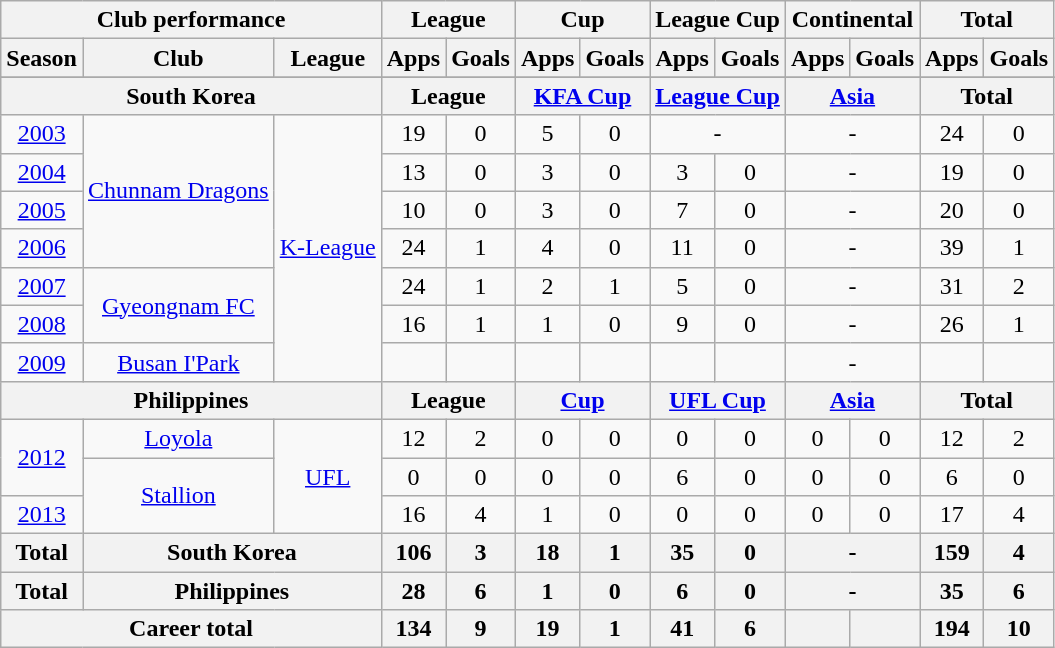<table class="wikitable" style="text-align:center">
<tr>
<th colspan=3>Club performance</th>
<th colspan=2>League</th>
<th colspan=2>Cup</th>
<th colspan=2>League Cup</th>
<th colspan=2>Continental</th>
<th colspan=2>Total</th>
</tr>
<tr>
<th>Season</th>
<th>Club</th>
<th>League</th>
<th>Apps</th>
<th>Goals</th>
<th>Apps</th>
<th>Goals</th>
<th>Apps</th>
<th>Goals</th>
<th>Apps</th>
<th>Goals</th>
<th>Apps</th>
<th>Goals</th>
</tr>
<tr>
</tr>
<tr>
<th colspan=3>South Korea</th>
<th colspan=2>League</th>
<th colspan=2><a href='#'>KFA Cup</a></th>
<th colspan=2><a href='#'>League Cup</a></th>
<th colspan=2><a href='#'>Asia</a></th>
<th colspan=2>Total</th>
</tr>
<tr>
<td><a href='#'>2003</a></td>
<td rowspan="4"><a href='#'>Chunnam Dragons</a></td>
<td rowspan="7"><a href='#'>K-League</a></td>
<td>19</td>
<td>0</td>
<td>5</td>
<td>0</td>
<td colspan="2">-</td>
<td colspan="2">-</td>
<td>24</td>
<td>0</td>
</tr>
<tr>
<td><a href='#'>2004</a></td>
<td>13</td>
<td>0</td>
<td>3</td>
<td>0</td>
<td>3</td>
<td>0</td>
<td colspan="2">-</td>
<td>19</td>
<td>0</td>
</tr>
<tr>
<td><a href='#'>2005</a></td>
<td>10</td>
<td>0</td>
<td>3</td>
<td>0</td>
<td>7</td>
<td>0</td>
<td colspan="2">-</td>
<td>20</td>
<td>0</td>
</tr>
<tr>
<td><a href='#'>2006</a></td>
<td>24</td>
<td>1</td>
<td>4</td>
<td>0</td>
<td>11</td>
<td>0</td>
<td colspan="2">-</td>
<td>39</td>
<td>1</td>
</tr>
<tr>
<td><a href='#'>2007</a></td>
<td rowspan="2"><a href='#'>Gyeongnam FC</a></td>
<td>24</td>
<td>1</td>
<td>2</td>
<td>1</td>
<td>5</td>
<td>0</td>
<td colspan="2">-</td>
<td>31</td>
<td>2</td>
</tr>
<tr>
<td><a href='#'>2008</a></td>
<td>16</td>
<td>1</td>
<td>1</td>
<td>0</td>
<td>9</td>
<td>0</td>
<td colspan="2">-</td>
<td>26</td>
<td>1</td>
</tr>
<tr>
<td><a href='#'>2009</a></td>
<td><a href='#'>Busan I'Park</a></td>
<td></td>
<td></td>
<td></td>
<td></td>
<td></td>
<td></td>
<td colspan="2">-</td>
<td></td>
<td></td>
</tr>
<tr>
<th colspan=3>Philippines</th>
<th colspan=2>League</th>
<th colspan=2><a href='#'>Cup</a></th>
<th colspan=2><a href='#'>UFL Cup</a></th>
<th colspan=2><a href='#'>Asia</a></th>
<th colspan=2>Total</th>
</tr>
<tr>
<td rowspan="2"><a href='#'>2012</a></td>
<td><a href='#'>Loyola</a></td>
<td rowspan="3"><a href='#'>UFL</a></td>
<td>12</td>
<td>2</td>
<td>0</td>
<td>0</td>
<td>0</td>
<td>0</td>
<td>0</td>
<td>0</td>
<td>12</td>
<td>2</td>
</tr>
<tr>
<td rowspan="2"><a href='#'>Stallion</a></td>
<td>0</td>
<td>0</td>
<td>0</td>
<td>0</td>
<td>6</td>
<td>0</td>
<td>0</td>
<td>0</td>
<td>6</td>
<td>0</td>
</tr>
<tr>
<td><a href='#'>2013</a></td>
<td>16</td>
<td>4</td>
<td>1</td>
<td>0</td>
<td>0</td>
<td>0</td>
<td>0</td>
<td>0</td>
<td>17</td>
<td>4</td>
</tr>
<tr>
<th rowspan=1>Total</th>
<th colspan=2>South Korea</th>
<th>106</th>
<th>3</th>
<th>18</th>
<th>1</th>
<th>35</th>
<th>0</th>
<th colspan="2">-</th>
<th>159</th>
<th>4</th>
</tr>
<tr>
<th rowspan=1>Total</th>
<th colspan=2>Philippines</th>
<th>28</th>
<th>6</th>
<th>1</th>
<th>0</th>
<th>6</th>
<th>0</th>
<th colspan="2">-</th>
<th>35</th>
<th>6</th>
</tr>
<tr>
<th colspan=3>Career total</th>
<th>134</th>
<th>9</th>
<th>19</th>
<th>1</th>
<th>41</th>
<th>6</th>
<th></th>
<th></th>
<th>194</th>
<th>10</th>
</tr>
</table>
